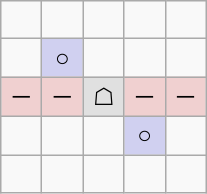<table border="1" class="wikitable">
<tr align=center>
<td width="20"> </td>
<td width="20"> </td>
<td width="20"> </td>
<td width="20"> </td>
<td width="20"> </td>
</tr>
<tr align=center>
<td> </td>
<td style="background:#d0d0f0;">○</td>
<td> </td>
<td> </td>
<td> </td>
</tr>
<tr align=center>
<td style="background:#f0d0d0;">─</td>
<td style="background:#f0d0d0;">─</td>
<td style="background:#e0e0e0;">☖</td>
<td style="background:#f0d0d0;">─</td>
<td style="background:#f0d0d0;">─</td>
</tr>
<tr align=center>
<td> </td>
<td> </td>
<td> </td>
<td style="background:#d0d0f0;">○</td>
<td> </td>
</tr>
<tr align=center>
<td> </td>
<td> </td>
<td> </td>
<td> </td>
<td> </td>
</tr>
</table>
